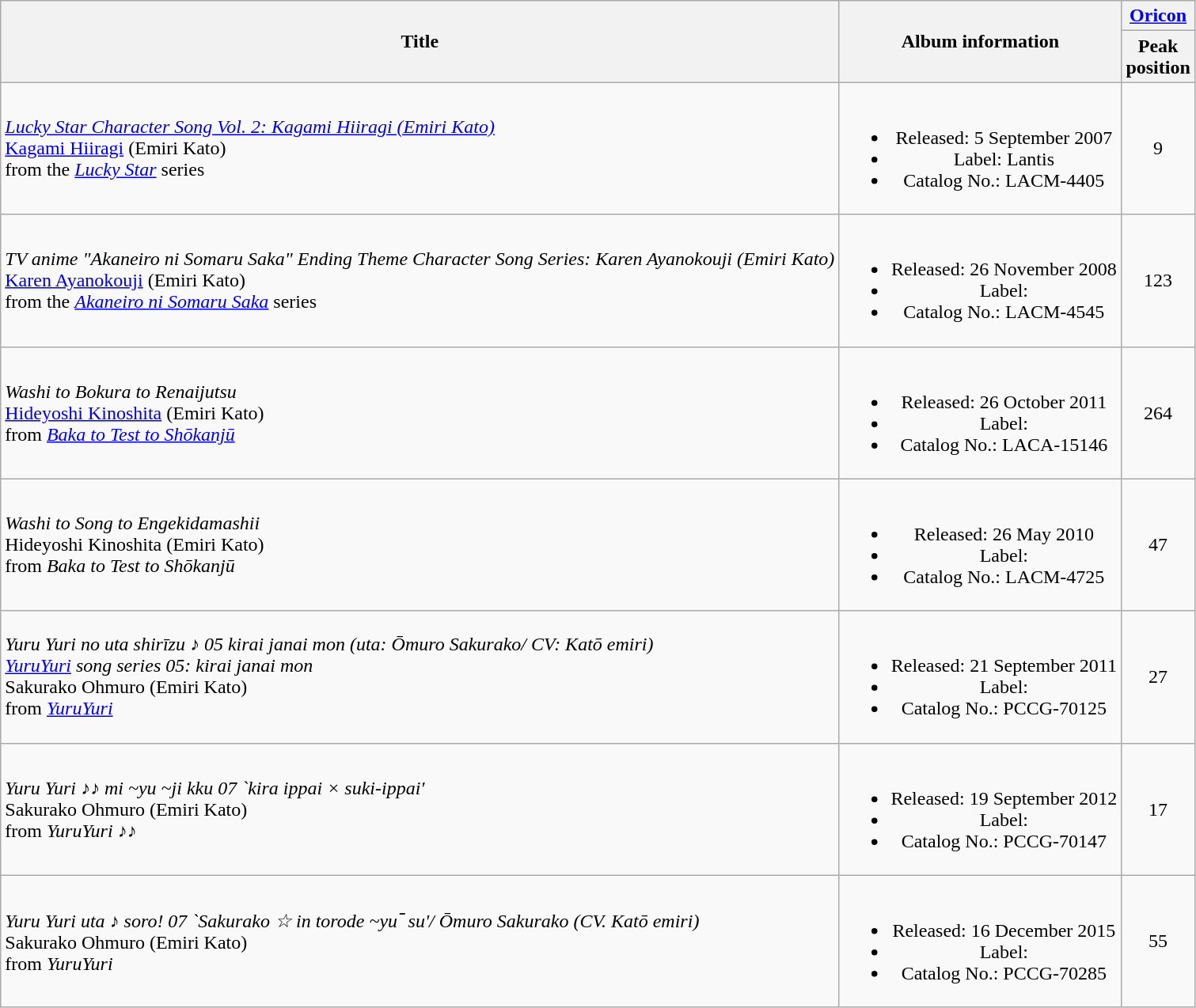<table class="wikitable plainrowheaders" style="text-align:center">
<tr>
<th rowspan=2; style=>Title</th>
<th rowspan=2;>Album information</th>
<th colspan=1; style=><a href='#'>Oricon</a><br></th>
</tr>
<tr>
<th style=>Peak<br>position</th>
</tr>
<tr>
<td align=left><em><a href='#'>Lucky Star Character Song Vol. 2: Kagami Hiiragi (Emiri Kato)</a></em><br><a href='#'>Kagami Hiiragi</a> (Emiri Kato)<br>from the <em><a href='#'>Lucky Star</a></em> series</td>
<td><br><ul><li>Released: 5 September 2007</li><li>Label: Lantis</li><li>Catalog No.: LACM-4405</li></ul></td>
<td>9</td>
</tr>
<tr>
<td align=left><em>TV anime "Akaneiro ni Somaru Saka" Ending Theme Character Song Series: Karen Ayanokouji (Emiri Kato)</em><br><a href='#'>Karen Ayanokouji</a> (Emiri Kato)<br>from the <em><a href='#'>Akaneiro ni Somaru Saka</a></em> series</td>
<td><br><ul><li>Released: 26 November 2008</li><li>Label:</li><li>Catalog No.: LACM-4545</li></ul></td>
<td>123</td>
</tr>
<tr>
<td align=left><em>Washi to Bokura to Renaijutsu</em><br><a href='#'>Hideyoshi Kinoshita</a> (Emiri Kato)<br>from <em><a href='#'>Baka to Test to Shōkanjū</a></em></td>
<td><br><ul><li>Released: 26 October 2011</li><li>Label:</li><li>Catalog No.: LACA-15146</li></ul></td>
<td>264</td>
</tr>
<tr>
<td align=left><em>Washi to Song to Engekidamashii</em><br> Hideyoshi Kinoshita (Emiri Kato)<br>from <em>Baka to Test to Shōkanjū</em></td>
<td><br><ul><li>Released: 26 May 2010</li><li>Label:</li><li>Catalog No.: LACM-4725</li></ul></td>
<td>47</td>
</tr>
<tr>
<td align=left><em>Yuru Yuri no uta shirīzu ♪ 05 kirai janai mon (uta: Ōmuro Sakurako/ CV: Katō emiri)</em><br><em><a href='#'>YuruYuri</a> song series 05: kirai janai mon</em><br>Sakurako Ohmuro (Emiri Kato)<br>from <em><a href='#'>YuruYuri</a></em></td>
<td><br><ul><li>Released: 21 September 2011</li><li>Label:</li><li>Catalog No.: PCCG-70125</li></ul></td>
<td>27</td>
</tr>
<tr>
<td align=left><em>Yuru Yuri ♪♪ mi ~yu ~ji kku 07 `kira ippai × suki-ippai' </em><br> Sakurako Ohmuro (Emiri Kato)<br>from <em>YuruYuri ♪♪</em></td>
<td><br><ul><li>Released: 19 September 2012</li><li>Label:</li><li>Catalog No.: PCCG-70147</li></ul></td>
<td>17</td>
</tr>
<tr>
<td align=left><em>Yuru Yuri uta ♪ soro! 07 `Sakurako ☆ in torode ~yu ̄ su'/ Ōmuro Sakurako (CV. Katō emiri)</em><br>Sakurako Ohmuro (Emiri Kato)<br>from <em>YuruYuri</em></td>
<td><br><ul><li>Released: 16 December 2015</li><li>Label:</li><li>Catalog No.: PCCG-70285</li></ul></td>
<td>55</td>
</tr>
</table>
